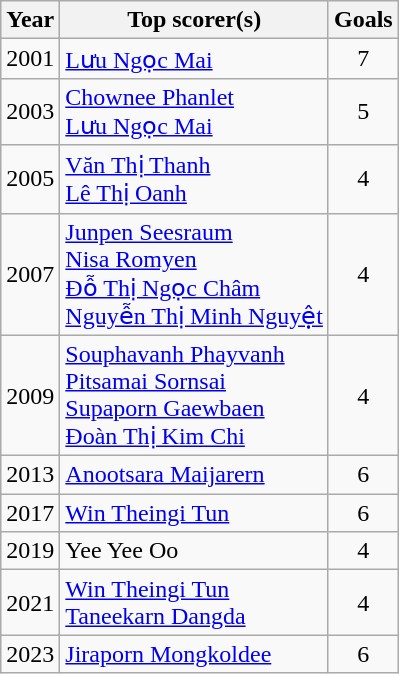<table class="wikitable">
<tr>
<th>Year</th>
<th>Top scorer(s)</th>
<th>Goals</th>
</tr>
<tr>
<td>2001</td>
<td> <a href='#'>Lưu Ngọc Mai</a></td>
<td align=center>7</td>
</tr>
<tr>
<td>2003</td>
<td> <a href='#'>Chownee Phanlet</a><br> <a href='#'>Lưu Ngọc Mai</a></td>
<td align=center>5</td>
</tr>
<tr>
<td>2005</td>
<td> <a href='#'>Văn Thị Thanh</a><br> <a href='#'>Lê Thị Oanh</a></td>
<td align=center>4</td>
</tr>
<tr>
<td>2007</td>
<td> <a href='#'>Junpen Seesraum</a><br> <a href='#'>Nisa Romyen</a><br> <a href='#'>Đỗ Thị Ngọc Châm</a><br> <a href='#'>Nguyễn Thị Minh Nguyệt</a></td>
<td align=center>4</td>
</tr>
<tr>
<td>2009</td>
<td> <a href='#'>Souphavanh Phayvanh</a><br> <a href='#'>Pitsamai Sornsai</a><br> <a href='#'>Supaporn Gaewbaen</a><br> <a href='#'>Đoàn Thị Kim Chi</a></td>
<td align=center>4</td>
</tr>
<tr>
<td>2013</td>
<td> <a href='#'>Anootsara Maijarern</a></td>
<td align=center>6</td>
</tr>
<tr>
<td>2017</td>
<td> <a href='#'>Win Theingi Tun</a></td>
<td align=center>6</td>
</tr>
<tr>
<td>2019</td>
<td> Yee Yee Oo</td>
<td align=center>4</td>
</tr>
<tr>
<td>2021</td>
<td> <a href='#'>Win Theingi Tun</a><br> <a href='#'>Taneekarn Dangda</a></td>
<td align=center>4</td>
</tr>
<tr>
<td>2023</td>
<td> <a href='#'>Jiraporn Mongkoldee</a></td>
<td align=center>6</td>
</tr>
</table>
